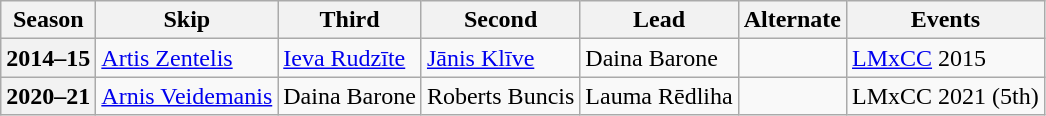<table class="wikitable">
<tr>
<th scope="col">Season</th>
<th scope="col">Skip</th>
<th scope="col">Third</th>
<th scope="col">Second</th>
<th scope="col">Lead</th>
<th scope="col">Alternate</th>
<th scope="col">Events</th>
</tr>
<tr>
<th scope="row">2014–15</th>
<td><a href='#'>Artis Zentelis</a></td>
<td><a href='#'>Ieva Rudzīte</a></td>
<td><a href='#'>Jānis Klīve</a></td>
<td>Daina Barone</td>
<td></td>
<td><a href='#'>LMxCC</a> 2015 </td>
</tr>
<tr>
<th scope="row">2020–21</th>
<td><a href='#'>Arnis Veidemanis</a></td>
<td>Daina Barone</td>
<td>Roberts Buncis</td>
<td>Lauma Rēdliha</td>
<td></td>
<td>LMxCC 2021 (5th)</td>
</tr>
</table>
